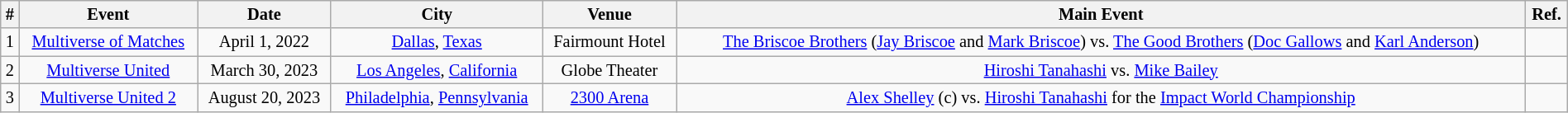<table class="mw-datatable wikitable sortable succession-box" style="font-size:85%; text-align:center;" width="100%">
<tr>
<th>#</th>
<th>Event</th>
<th>Date</th>
<th>City</th>
<th>Venue</th>
<th>Main Event</th>
<th>Ref.</th>
</tr>
<tr>
<td>1</td>
<td><a href='#'>Multiverse of Matches</a></td>
<td>April 1, 2022</td>
<td><a href='#'>Dallas</a>, <a href='#'>Texas</a></td>
<td>Fairmount Hotel</td>
<td><a href='#'>The Briscoe Brothers</a> (<a href='#'>Jay Briscoe</a> and <a href='#'>Mark Briscoe</a>) vs. <a href='#'>The Good Brothers</a> (<a href='#'>Doc Gallows</a> and <a href='#'>Karl Anderson</a>)</td>
<td></td>
</tr>
<tr>
<td>2</td>
<td><a href='#'>Multiverse United</a></td>
<td>March 30, 2023</td>
<td><a href='#'>Los Angeles</a>, <a href='#'>California</a></td>
<td>Globe Theater</td>
<td><a href='#'>Hiroshi Tanahashi</a> vs. <a href='#'>Mike Bailey</a></td>
<td></td>
</tr>
<tr>
<td>3</td>
<td><a href='#'>Multiverse United 2</a></td>
<td>August 20, 2023</td>
<td><a href='#'>Philadelphia</a>, <a href='#'>Pennsylvania</a></td>
<td><a href='#'>2300 Arena</a></td>
<td><a href='#'>Alex Shelley</a> (c) vs. <a href='#'>Hiroshi Tanahashi</a> for the <a href='#'>Impact World Championship</a></td>
<td></td>
</tr>
</table>
